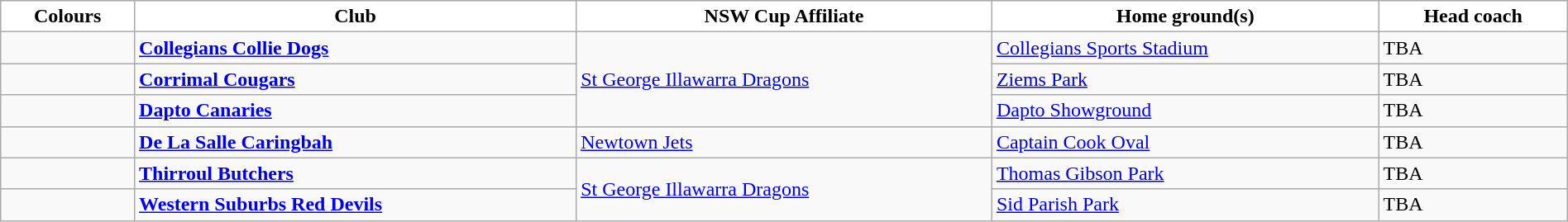<table class="wikitable" style="width:100%; text-align:left">
<tr>
<th style="background:white">Colours</th>
<th style="background:white">Club</th>
<th style="background:white">NSW Cup Affiliate</th>
<th style="background:white">Home ground(s)</th>
<th style="background:white">Head coach</th>
</tr>
<tr>
<td></td>
<td><strong><a href='#'>Collegians Collie Dogs</a></strong></td>
<td rowspan="3"> <a href='#'>St George Illawarra Dragons</a></td>
<td><a href='#'>Collegians Sports Stadium</a></td>
<td>TBA</td>
</tr>
<tr>
<td></td>
<td><strong><a href='#'>Corrimal Cougars</a></strong></td>
<td><a href='#'>Ziems Park</a></td>
<td>TBA</td>
</tr>
<tr>
<td></td>
<td><strong><a href='#'>Dapto Canaries</a></strong></td>
<td><a href='#'>Dapto Showground</a></td>
<td>TBA</td>
</tr>
<tr>
<td></td>
<td><strong><a href='#'>De La Salle Caringbah</a></strong></td>
<td> <a href='#'>Newtown Jets</a></td>
<td><a href='#'>Captain Cook Oval</a></td>
<td>TBA</td>
</tr>
<tr>
<td></td>
<td><strong><a href='#'>Thirroul Butchers</a></strong></td>
<td rowspan="2"> <a href='#'>St George Illawarra Dragons</a></td>
<td><a href='#'>Thomas Gibson Park</a></td>
<td>TBA</td>
</tr>
<tr>
<td></td>
<td><strong><a href='#'>Western Suburbs Red Devils</a></strong></td>
<td><a href='#'>Sid Parish Park</a></td>
<td>TBA</td>
</tr>
</table>
